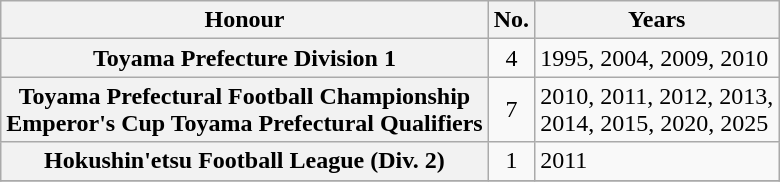<table class="wikitable plainrowheaders">
<tr>
<th scope=col>Honour</th>
<th scope=col>No.</th>
<th scope=col>Years</th>
</tr>
<tr>
<th scope=row>Toyama Prefecture Division 1</th>
<td align="center">4</td>
<td>1995, 2004, 2009, 2010</td>
</tr>
<tr>
<th scope=row>Toyama Prefectural Football Championship <br> Emperor's Cup Toyama Prefectural Qualifiers</th>
<td align="center">7</td>
<td>2010, 2011, 2012, 2013, <br> 2014, 2015, 2020, 2025</td>
</tr>
<tr>
<th scope=row>Hokushin'etsu Football League (Div. 2)</th>
<td align="center">1</td>
<td>2011</td>
</tr>
<tr>
</tr>
</table>
